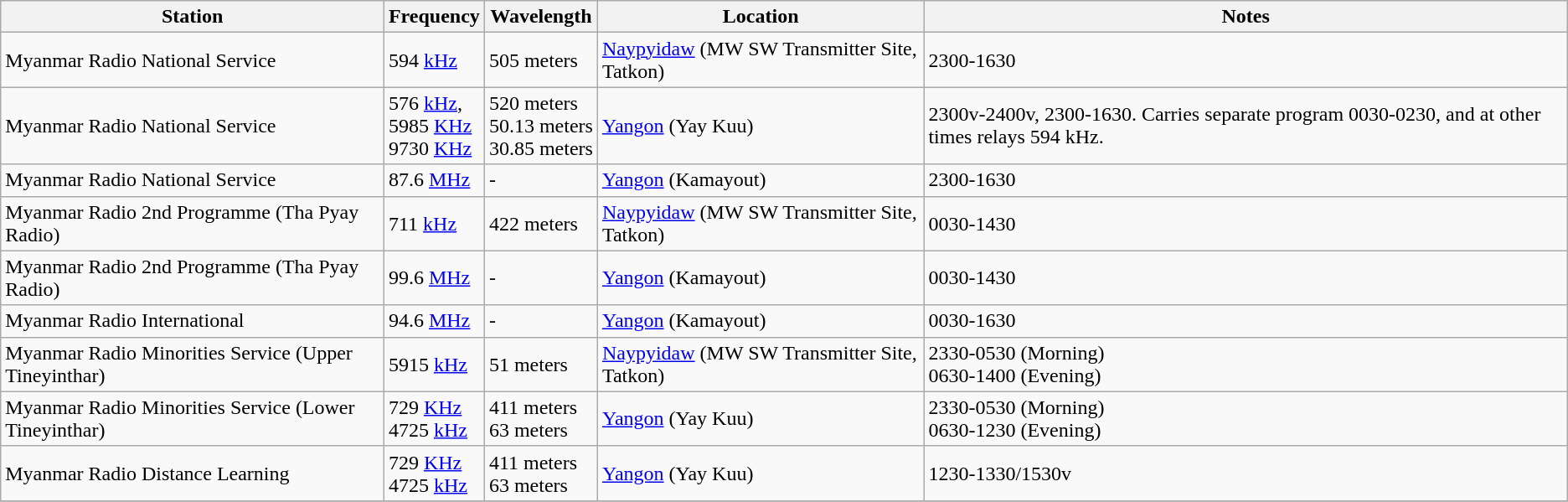<table class="wikitable" border="1">
<tr>
<th>Station</th>
<th>Frequency</th>
<th>Wavelength</th>
<th>Location</th>
<th>Notes</th>
</tr>
<tr>
<td>Myanmar Radio National Service</td>
<td>594 <a href='#'>kHz</a></td>
<td>505 meters</td>
<td><a href='#'>Naypyidaw</a> (MW SW Transmitter Site, Tatkon)</td>
<td>2300-1630</td>
</tr>
<tr>
<td>Myanmar Radio National Service</td>
<td>576 <a href='#'>kHz</a>, <br> 5985 <a href='#'>KHz</a> <br> 9730 <a href='#'>KHz</a></td>
<td>520 meters <br> 50.13 meters <br> 30.85 meters</td>
<td><a href='#'>Yangon</a> (Yay Kuu)</td>
<td>2300v-2400v, 2300-1630. Carries separate program 0030-0230, and at other times relays 594 kHz.</td>
</tr>
<tr>
<td>Myanmar Radio National Service</td>
<td>87.6 <a href='#'>MHz</a></td>
<td>-</td>
<td><a href='#'>Yangon</a> (Kamayout)</td>
<td>2300-1630</td>
</tr>
<tr>
<td>Myanmar Radio 2nd Programme (Tha Pyay Radio)</td>
<td>711 <a href='#'>kHz</a></td>
<td>422 meters</td>
<td><a href='#'>Naypyidaw</a> (MW SW Transmitter Site, Tatkon)</td>
<td>0030-1430</td>
</tr>
<tr>
<td>Myanmar Radio 2nd Programme (Tha Pyay Radio)</td>
<td>99.6 <a href='#'>MHz</a></td>
<td>-</td>
<td><a href='#'>Yangon</a> (Kamayout)</td>
<td>0030-1430</td>
</tr>
<tr>
<td>Myanmar Radio International</td>
<td>94.6 <a href='#'>MHz</a></td>
<td>-</td>
<td><a href='#'>Yangon</a> (Kamayout)</td>
<td>0030-1630</td>
</tr>
<tr>
<td>Myanmar Radio Minorities Service (Upper Tineyinthar)</td>
<td>5915 <a href='#'>kHz</a></td>
<td>51 meters</td>
<td><a href='#'>Naypyidaw</a> (MW SW Transmitter Site, Tatkon)</td>
<td>2330-0530 (Morning) <br> 0630-1400 (Evening)</td>
</tr>
<tr>
<td>Myanmar Radio Minorities Service (Lower Tineyinthar)</td>
<td>729 <a href='#'>KHz</a> <br> 4725 <a href='#'>kHz</a></td>
<td>411 meters <br> 63 meters</td>
<td><a href='#'>Yangon</a> (Yay Kuu)</td>
<td>2330-0530 (Morning) <br> 0630-1230 (Evening)</td>
</tr>
<tr>
<td>Myanmar Radio Distance Learning</td>
<td>729 <a href='#'>KHz</a> <br> 4725 <a href='#'>kHz</a></td>
<td>411 meters <br> 63 meters</td>
<td><a href='#'>Yangon</a> (Yay Kuu)</td>
<td>1230-1330/1530v</td>
</tr>
<tr>
</tr>
</table>
